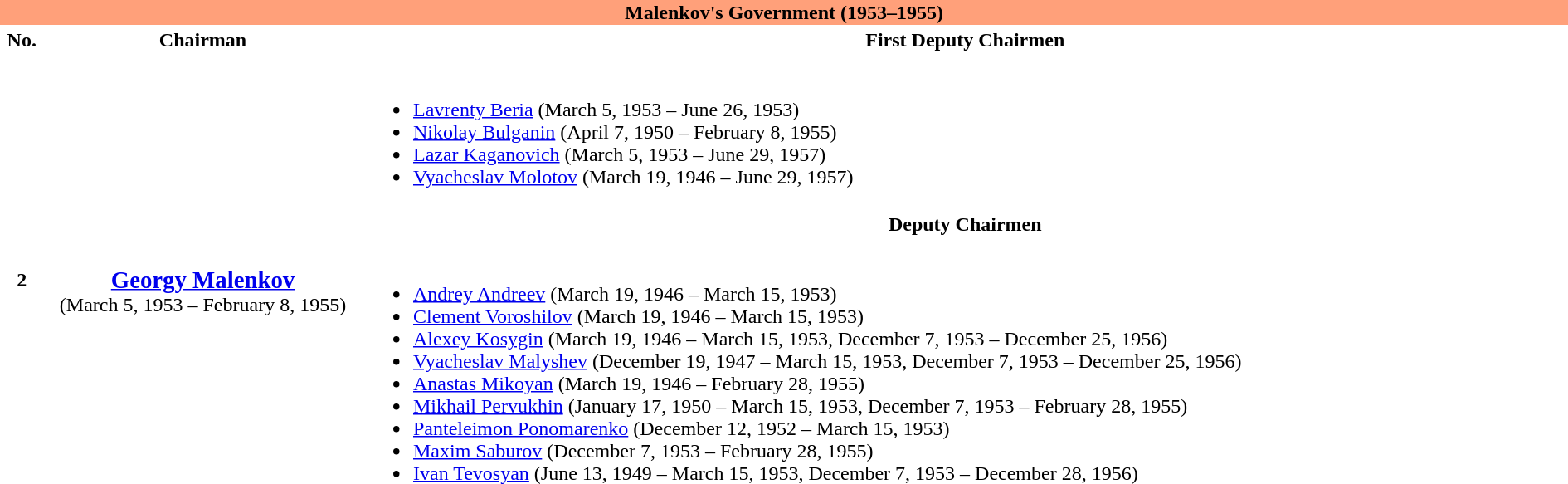<table class="tiles collapsible" border="0" width="100%">
<tr>
<th colspan="3" align="center" style="background:#FFA07A">Malenkov's Government (1953–1955)</th>
</tr>
<tr>
<th>No.</th>
<th>Chairman</th>
<th>First Deputy Chairmen</th>
</tr>
<tr>
<th rowspan="3">2</th>
<td style="text-align:center;" rowspan="3" width="250px"><br><big><strong><a href='#'>Georgy Malenkov</a></strong></big><br>(March 5, 1953 – February 8, 1955)</td>
<td><br><ul><li><a href='#'>Lavrenty Beria</a> (March 5, 1953 – June 26, 1953)</li><li><a href='#'>Nikolay Bulganin</a> (April 7, 1950 – February 8, 1955)</li><li><a href='#'>Lazar Kaganovich</a> (March 5, 1953 – June 29, 1957)</li><li><a href='#'>Vyacheslav Molotov</a> (March 19, 1946 – June 29, 1957)</li></ul></td>
</tr>
<tr>
<th>Deputy Chairmen</th>
</tr>
<tr>
<td><br><ul><li><a href='#'>Andrey Andreev</a> (March 19, 1946 – March 15, 1953)</li><li><a href='#'>Clement Voroshilov</a> (March 19, 1946 – March 15, 1953)</li><li><a href='#'>Alexey Kosygin</a> (March 19, 1946 – March 15, 1953, December 7, 1953 – December 25, 1956)</li><li><a href='#'>Vyacheslav Malyshev</a> (December 19, 1947 – March 15, 1953, December 7, 1953 – December 25, 1956)</li><li><a href='#'>Anastas Mikoyan</a> (March 19, 1946 – February 28, 1955)</li><li><a href='#'>Mikhail Pervukhin</a> (January 17, 1950 – March 15, 1953, December 7, 1953 – February 28, 1955)</li><li><a href='#'>Panteleimon Ponomarenko</a> (December 12, 1952 – March 15, 1953)</li><li><a href='#'>Maxim Saburov</a> (December 7, 1953 – February 28, 1955)</li><li><a href='#'>Ivan Tevosyan</a> (June 13, 1949 – March 15, 1953, December 7, 1953 – December 28, 1956)</li></ul></td>
</tr>
</table>
